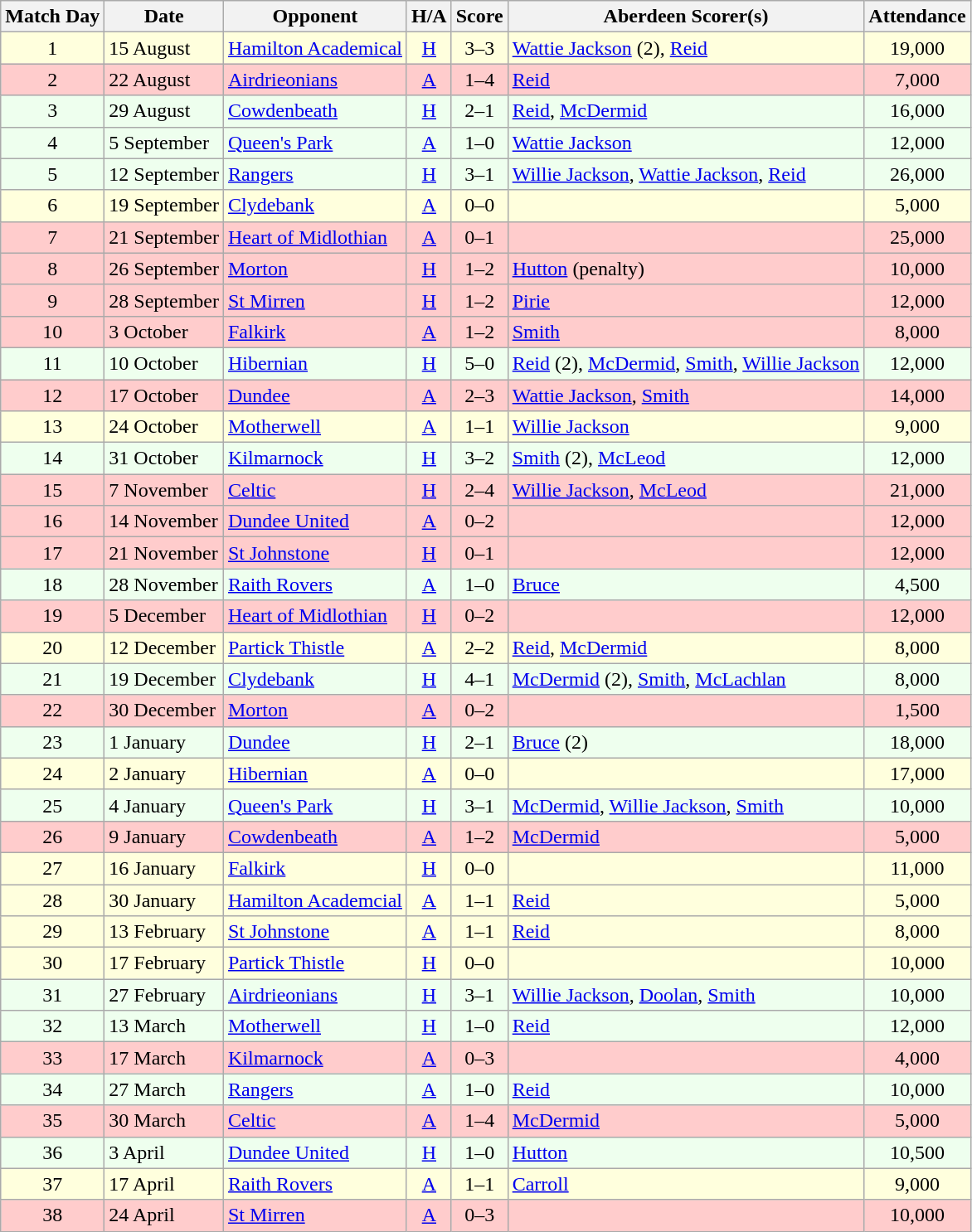<table class="wikitable" style="text-align:center">
<tr>
<th>Match Day</th>
<th>Date</th>
<th>Opponent</th>
<th>H/A</th>
<th>Score</th>
<th>Aberdeen Scorer(s)</th>
<th>Attendance</th>
</tr>
<tr bgcolor=#FFFFDD>
<td>1</td>
<td align=left>15 August</td>
<td align=left><a href='#'>Hamilton Academical</a></td>
<td><a href='#'>H</a></td>
<td>3–3</td>
<td align=left><a href='#'>Wattie Jackson</a> (2), <a href='#'>Reid</a></td>
<td>19,000</td>
</tr>
<tr bgcolor=#FFCCCC>
<td>2</td>
<td align=left>22 August</td>
<td align=left><a href='#'>Airdrieonians</a></td>
<td><a href='#'>A</a></td>
<td>1–4</td>
<td align=left><a href='#'>Reid</a></td>
<td>7,000</td>
</tr>
<tr bgcolor=#EEFFEE>
<td>3</td>
<td align=left>29 August</td>
<td align=left><a href='#'>Cowdenbeath</a></td>
<td><a href='#'>H</a></td>
<td>2–1</td>
<td align=left><a href='#'>Reid</a>, <a href='#'>McDermid</a></td>
<td>16,000</td>
</tr>
<tr bgcolor=#EEFFEE>
<td>4</td>
<td align=left>5 September</td>
<td align=left><a href='#'>Queen's Park</a></td>
<td><a href='#'>A</a></td>
<td>1–0</td>
<td align=left><a href='#'>Wattie Jackson</a></td>
<td>12,000</td>
</tr>
<tr bgcolor=#EEFFEE>
<td>5</td>
<td align=left>12 September</td>
<td align=left><a href='#'>Rangers</a></td>
<td><a href='#'>H</a></td>
<td>3–1</td>
<td align=left><a href='#'>Willie Jackson</a>, <a href='#'>Wattie Jackson</a>, <a href='#'>Reid</a></td>
<td>26,000</td>
</tr>
<tr bgcolor=#FFFFDD>
<td>6</td>
<td align=left>19 September</td>
<td align=left><a href='#'>Clydebank</a></td>
<td><a href='#'>A</a></td>
<td>0–0</td>
<td align=left></td>
<td>5,000</td>
</tr>
<tr bgcolor=#FFCCCC>
<td>7</td>
<td align=left>21 September</td>
<td align=left><a href='#'>Heart of Midlothian</a></td>
<td><a href='#'>A</a></td>
<td>0–1</td>
<td align=left></td>
<td>25,000</td>
</tr>
<tr bgcolor=#FFCCCC>
<td>8</td>
<td align=left>26 September</td>
<td align=left><a href='#'>Morton</a></td>
<td><a href='#'>H</a></td>
<td>1–2</td>
<td align=left><a href='#'>Hutton</a> (penalty)</td>
<td>10,000</td>
</tr>
<tr bgcolor=#FFCCCC>
<td>9</td>
<td align=left>28 September</td>
<td align=left><a href='#'>St Mirren</a></td>
<td><a href='#'>H</a></td>
<td>1–2</td>
<td align=left><a href='#'>Pirie</a></td>
<td>12,000</td>
</tr>
<tr bgcolor=#FFCCCC>
<td>10</td>
<td align=left>3 October</td>
<td align=left><a href='#'>Falkirk</a></td>
<td><a href='#'>A</a></td>
<td>1–2</td>
<td align=left><a href='#'>Smith</a></td>
<td>8,000</td>
</tr>
<tr bgcolor=#EEFFEE>
<td>11</td>
<td align=left>10 October</td>
<td align=left><a href='#'>Hibernian</a></td>
<td><a href='#'>H</a></td>
<td>5–0</td>
<td align=left><a href='#'>Reid</a> (2), <a href='#'>McDermid</a>, <a href='#'>Smith</a>, <a href='#'>Willie Jackson</a></td>
<td>12,000</td>
</tr>
<tr bgcolor=#FFCCCC>
<td>12</td>
<td align=left>17 October</td>
<td align=left><a href='#'>Dundee</a></td>
<td><a href='#'>A</a></td>
<td>2–3</td>
<td align=left><a href='#'>Wattie Jackson</a>, <a href='#'>Smith</a></td>
<td>14,000</td>
</tr>
<tr bgcolor=#FFFFDD>
<td>13</td>
<td align=left>24 October</td>
<td align=left><a href='#'>Motherwell</a></td>
<td><a href='#'>A</a></td>
<td>1–1</td>
<td align=left><a href='#'>Willie Jackson</a></td>
<td>9,000</td>
</tr>
<tr bgcolor=#EEFFEE>
<td>14</td>
<td align=left>31 October</td>
<td align=left><a href='#'>Kilmarnock</a></td>
<td><a href='#'>H</a></td>
<td>3–2</td>
<td align=left><a href='#'>Smith</a> (2), <a href='#'>McLeod</a></td>
<td>12,000</td>
</tr>
<tr bgcolor=#FFCCCC>
<td>15</td>
<td align=left>7 November</td>
<td align=left><a href='#'>Celtic</a></td>
<td><a href='#'>H</a></td>
<td>2–4</td>
<td align=left><a href='#'>Willie Jackson</a>, <a href='#'>McLeod</a></td>
<td>21,000</td>
</tr>
<tr bgcolor=#FFCCCC>
<td>16</td>
<td align=left>14 November</td>
<td align=left><a href='#'>Dundee United</a></td>
<td><a href='#'>A</a></td>
<td>0–2</td>
<td align=left></td>
<td>12,000</td>
</tr>
<tr bgcolor=#FFCCCC>
<td>17</td>
<td align=left>21 November</td>
<td align=left><a href='#'>St Johnstone</a></td>
<td><a href='#'>H</a></td>
<td>0–1</td>
<td align=left></td>
<td>12,000</td>
</tr>
<tr bgcolor=#EEFFEE>
<td>18</td>
<td align=left>28 November</td>
<td align=left><a href='#'>Raith Rovers</a></td>
<td><a href='#'>A</a></td>
<td>1–0</td>
<td align=left><a href='#'>Bruce</a></td>
<td>4,500</td>
</tr>
<tr bgcolor=#FFCCCC>
<td>19</td>
<td align=left>5 December</td>
<td align=left><a href='#'>Heart of Midlothian</a></td>
<td><a href='#'>H</a></td>
<td>0–2</td>
<td align=left></td>
<td>12,000</td>
</tr>
<tr bgcolor=#FFFFDD>
<td>20</td>
<td align=left>12 December</td>
<td align=left><a href='#'>Partick Thistle</a></td>
<td><a href='#'>A</a></td>
<td>2–2</td>
<td align=left><a href='#'>Reid</a>, <a href='#'>McDermid</a></td>
<td>8,000</td>
</tr>
<tr bgcolor=#EEFFEE>
<td>21</td>
<td align=left>19 December</td>
<td align=left><a href='#'>Clydebank</a></td>
<td><a href='#'>H</a></td>
<td>4–1</td>
<td align=left><a href='#'>McDermid</a> (2), <a href='#'>Smith</a>, <a href='#'>McLachlan</a></td>
<td>8,000</td>
</tr>
<tr bgcolor=#FFCCCC>
<td>22</td>
<td align=left>30 December</td>
<td align=left><a href='#'>Morton</a></td>
<td><a href='#'>A</a></td>
<td>0–2</td>
<td align=left></td>
<td>1,500</td>
</tr>
<tr bgcolor=#EEFFEE>
<td>23</td>
<td align=left>1 January</td>
<td align=left><a href='#'>Dundee</a></td>
<td><a href='#'>H</a></td>
<td>2–1</td>
<td align=left><a href='#'>Bruce</a> (2)</td>
<td>18,000</td>
</tr>
<tr bgcolor=#FFFFDD>
<td>24</td>
<td align=left>2 January</td>
<td align=left><a href='#'>Hibernian</a></td>
<td><a href='#'>A</a></td>
<td>0–0</td>
<td align=left></td>
<td>17,000</td>
</tr>
<tr bgcolor=#EEFFEE>
<td>25</td>
<td align=left>4 January</td>
<td align=left><a href='#'>Queen's Park</a></td>
<td><a href='#'>H</a></td>
<td>3–1</td>
<td align=left><a href='#'>McDermid</a>, <a href='#'>Willie Jackson</a>, <a href='#'>Smith</a></td>
<td>10,000</td>
</tr>
<tr bgcolor=#FFCCCC>
<td>26</td>
<td align=left>9 January</td>
<td align=left><a href='#'>Cowdenbeath</a></td>
<td><a href='#'>A</a></td>
<td>1–2</td>
<td align=left><a href='#'>McDermid</a></td>
<td>5,000</td>
</tr>
<tr bgcolor=#FFFFDD>
<td>27</td>
<td align=left>16 January</td>
<td align=left><a href='#'>Falkirk</a></td>
<td><a href='#'>H</a></td>
<td>0–0</td>
<td align=left></td>
<td>11,000</td>
</tr>
<tr bgcolor=#FFFFDD>
<td>28</td>
<td align=left>30 January</td>
<td align=left><a href='#'>Hamilton Academcial</a></td>
<td><a href='#'>A</a></td>
<td>1–1</td>
<td align=left><a href='#'>Reid</a></td>
<td>5,000</td>
</tr>
<tr bgcolor=#FFFFDD>
<td>29</td>
<td align=left>13 February</td>
<td align=left><a href='#'>St Johnstone</a></td>
<td><a href='#'>A</a></td>
<td>1–1</td>
<td align=left><a href='#'>Reid</a></td>
<td>8,000</td>
</tr>
<tr bgcolor=#FFFFDD>
<td>30</td>
<td align=left>17 February</td>
<td align=left><a href='#'>Partick Thistle</a></td>
<td><a href='#'>H</a></td>
<td>0–0</td>
<td align=left></td>
<td>10,000</td>
</tr>
<tr bgcolor=#EEFFEE>
<td>31</td>
<td align=left>27 February</td>
<td align=left><a href='#'>Airdrieonians</a></td>
<td><a href='#'>H</a></td>
<td>3–1</td>
<td align=left><a href='#'>Willie Jackson</a>, <a href='#'>Doolan</a>, <a href='#'>Smith</a></td>
<td>10,000</td>
</tr>
<tr bgcolor=#EEFFEE>
<td>32</td>
<td align=left>13 March</td>
<td align=left><a href='#'>Motherwell</a></td>
<td><a href='#'>H</a></td>
<td>1–0</td>
<td align=left><a href='#'>Reid</a></td>
<td>12,000</td>
</tr>
<tr bgcolor=#FFCCCC>
<td>33</td>
<td align=left>17 March</td>
<td align=left><a href='#'>Kilmarnock</a></td>
<td><a href='#'>A</a></td>
<td>0–3</td>
<td align=left></td>
<td>4,000</td>
</tr>
<tr bgcolor=#EEFFEE>
<td>34</td>
<td align=left>27 March</td>
<td align=left><a href='#'>Rangers</a></td>
<td><a href='#'>A</a></td>
<td>1–0</td>
<td align=left><a href='#'>Reid</a></td>
<td>10,000</td>
</tr>
<tr bgcolor=#FFCCCC>
<td>35</td>
<td align=left>30 March</td>
<td align=left><a href='#'>Celtic</a></td>
<td><a href='#'>A</a></td>
<td>1–4</td>
<td align=left><a href='#'>McDermid</a></td>
<td>5,000</td>
</tr>
<tr bgcolor=#EEFFEE>
<td>36</td>
<td align=left>3 April</td>
<td align=left><a href='#'>Dundee United</a></td>
<td><a href='#'>H</a></td>
<td>1–0</td>
<td align=left><a href='#'>Hutton</a></td>
<td>10,500</td>
</tr>
<tr bgcolor=#FFFFDD>
<td>37</td>
<td align=left>17 April</td>
<td align=left><a href='#'>Raith Rovers</a></td>
<td><a href='#'>A</a></td>
<td>1–1</td>
<td align=left><a href='#'>Carroll</a></td>
<td>9,000</td>
</tr>
<tr bgcolor=#FFCCCC>
<td>38</td>
<td align=left>24 April</td>
<td align=left><a href='#'>St Mirren</a></td>
<td><a href='#'>A</a></td>
<td>0–3</td>
<td align=left></td>
<td>10,000</td>
</tr>
</table>
